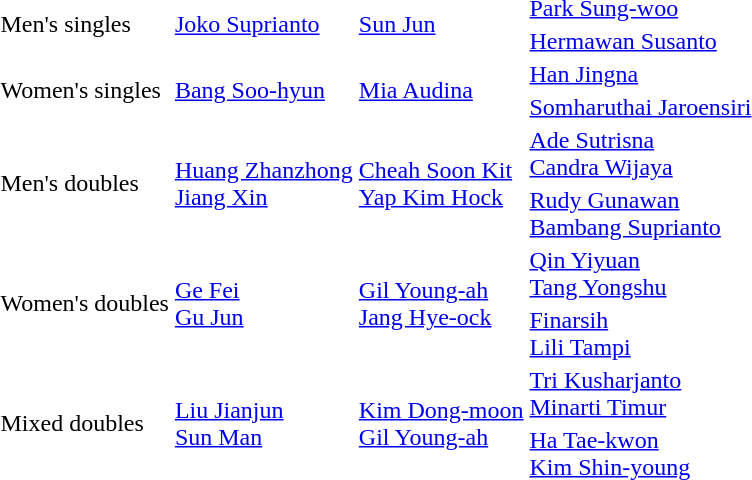<table>
<tr>
<td rowspan=2>Men's singles</td>
<td rowspan=2> <a href='#'>Joko Suprianto</a></td>
<td rowspan=2> <a href='#'>Sun Jun</a></td>
<td> <a href='#'>Park Sung-woo</a></td>
</tr>
<tr>
<td> <a href='#'>Hermawan Susanto</a></td>
</tr>
<tr>
<td rowspan=2>Women's singles</td>
<td rowspan=2> <a href='#'>Bang Soo-hyun</a></td>
<td rowspan=2> <a href='#'>Mia Audina</a></td>
<td> <a href='#'>Han Jingna</a></td>
</tr>
<tr>
<td> <a href='#'>Somharuthai Jaroensiri</a></td>
</tr>
<tr>
<td rowspan=2>Men's doubles</td>
<td rowspan=2> <a href='#'>Huang Zhanzhong</a><br> <a href='#'>Jiang Xin</a></td>
<td rowspan=2> <a href='#'>Cheah Soon Kit</a><br> <a href='#'>Yap Kim Hock</a></td>
<td> <a href='#'>Ade Sutrisna</a><br> <a href='#'>Candra Wijaya</a></td>
</tr>
<tr>
<td> <a href='#'>Rudy Gunawan</a><br> <a href='#'>Bambang Suprianto</a></td>
</tr>
<tr>
<td rowspan=2>Women's doubles</td>
<td rowspan=2> <a href='#'>Ge Fei</a><br> <a href='#'>Gu Jun</a></td>
<td rowspan=2> <a href='#'>Gil Young-ah</a><br> <a href='#'>Jang Hye-ock</a></td>
<td> <a href='#'>Qin Yiyuan</a> <br> <a href='#'>Tang Yongshu</a></td>
</tr>
<tr>
<td> <a href='#'>Finarsih</a><br> <a href='#'>Lili Tampi</a></td>
</tr>
<tr>
<td rowspan=2>Mixed doubles</td>
<td rowspan=2> <a href='#'>Liu Jianjun</a><br> <a href='#'>Sun Man</a></td>
<td rowspan=2> <a href='#'>Kim Dong-moon</a><br> <a href='#'>Gil Young-ah</a></td>
<td> <a href='#'>Tri Kusharjanto</a><br> <a href='#'>Minarti Timur</a></td>
</tr>
<tr>
<td> <a href='#'>Ha Tae-kwon</a><br> <a href='#'>Kim Shin-young</a></td>
</tr>
</table>
